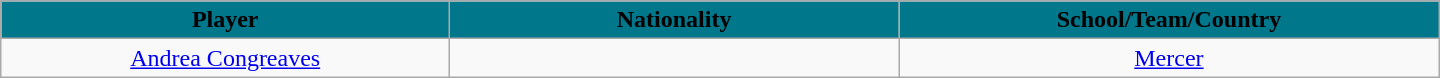<table class="wikitable" style="text-align:center; width:60em">
<tr>
<th style="background: #00778B" width="10%"><span>Player</span></th>
<th style="background: #00778B" width="10%"><span>Nationality</span></th>
<th style="background: #00778B" width="10%"><span>School/Team/Country</span></th>
</tr>
<tr>
<td><a href='#'>Andrea Congreaves</a></td>
<td></td>
<td><a href='#'>Mercer</a></td>
</tr>
</table>
